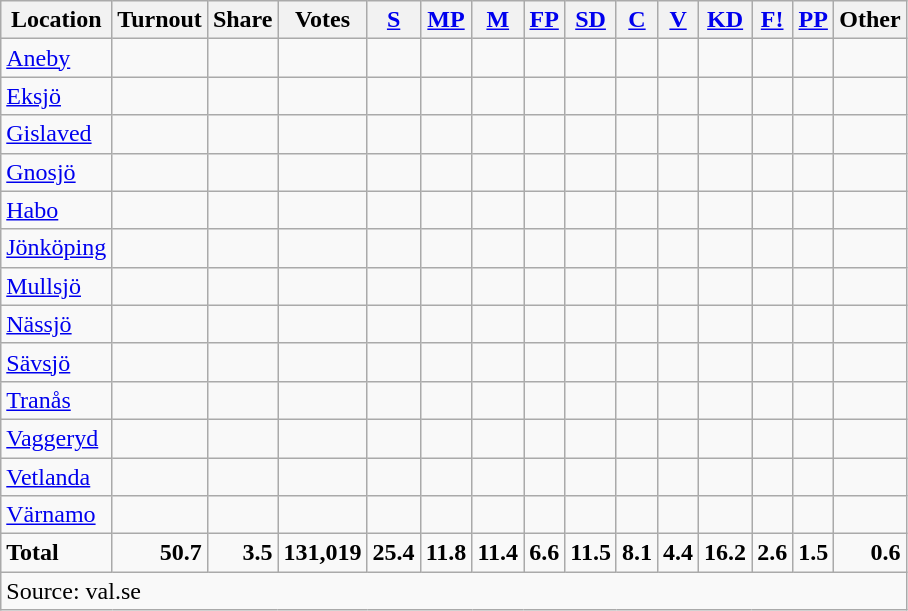<table class="wikitable sortable" style=text-align:right>
<tr>
<th>Location</th>
<th>Turnout</th>
<th>Share</th>
<th>Votes</th>
<th><a href='#'>S</a></th>
<th><a href='#'>MP</a></th>
<th><a href='#'>M</a></th>
<th><a href='#'>FP</a></th>
<th><a href='#'>SD</a></th>
<th><a href='#'>C</a></th>
<th><a href='#'>V</a></th>
<th><a href='#'>KD</a></th>
<th><a href='#'>F!</a></th>
<th><a href='#'>PP</a></th>
<th>Other</th>
</tr>
<tr>
<td align=left><a href='#'>Aneby</a></td>
<td></td>
<td></td>
<td></td>
<td></td>
<td></td>
<td></td>
<td></td>
<td></td>
<td></td>
<td></td>
<td></td>
<td></td>
<td></td>
<td></td>
</tr>
<tr>
<td align=left><a href='#'>Eksjö</a></td>
<td></td>
<td></td>
<td></td>
<td></td>
<td></td>
<td></td>
<td></td>
<td></td>
<td></td>
<td></td>
<td></td>
<td></td>
<td></td>
<td></td>
</tr>
<tr>
<td align=left><a href='#'>Gislaved</a></td>
<td></td>
<td></td>
<td></td>
<td></td>
<td></td>
<td></td>
<td></td>
<td></td>
<td></td>
<td></td>
<td></td>
<td></td>
<td></td>
<td></td>
</tr>
<tr>
<td align=left><a href='#'>Gnosjö</a></td>
<td></td>
<td></td>
<td></td>
<td></td>
<td></td>
<td></td>
<td></td>
<td></td>
<td></td>
<td></td>
<td></td>
<td></td>
<td></td>
<td></td>
</tr>
<tr>
<td align=left><a href='#'>Habo</a></td>
<td></td>
<td></td>
<td></td>
<td></td>
<td></td>
<td></td>
<td></td>
<td></td>
<td></td>
<td></td>
<td></td>
<td></td>
<td></td>
<td></td>
</tr>
<tr>
<td align=left><a href='#'>Jönköping</a></td>
<td></td>
<td></td>
<td></td>
<td></td>
<td></td>
<td></td>
<td></td>
<td></td>
<td></td>
<td></td>
<td></td>
<td></td>
<td></td>
<td></td>
</tr>
<tr>
<td align=left><a href='#'>Mullsjö</a></td>
<td></td>
<td></td>
<td></td>
<td></td>
<td></td>
<td></td>
<td></td>
<td></td>
<td></td>
<td></td>
<td></td>
<td></td>
<td></td>
<td></td>
</tr>
<tr>
<td align=left><a href='#'>Nässjö</a></td>
<td></td>
<td></td>
<td></td>
<td></td>
<td></td>
<td></td>
<td></td>
<td></td>
<td></td>
<td></td>
<td></td>
<td></td>
<td></td>
<td></td>
</tr>
<tr>
<td align=left><a href='#'>Sävsjö</a></td>
<td></td>
<td></td>
<td></td>
<td></td>
<td></td>
<td></td>
<td></td>
<td></td>
<td></td>
<td></td>
<td></td>
<td></td>
<td></td>
<td></td>
</tr>
<tr>
<td align=left><a href='#'>Tranås</a></td>
<td></td>
<td></td>
<td></td>
<td></td>
<td></td>
<td></td>
<td></td>
<td></td>
<td></td>
<td></td>
<td></td>
<td></td>
<td></td>
<td></td>
</tr>
<tr>
<td align=left><a href='#'>Vaggeryd</a></td>
<td></td>
<td></td>
<td></td>
<td></td>
<td></td>
<td></td>
<td></td>
<td></td>
<td></td>
<td></td>
<td></td>
<td></td>
<td></td>
<td></td>
</tr>
<tr>
<td align=left><a href='#'>Vetlanda</a></td>
<td></td>
<td></td>
<td></td>
<td></td>
<td></td>
<td></td>
<td></td>
<td></td>
<td></td>
<td></td>
<td></td>
<td></td>
<td></td>
<td></td>
</tr>
<tr>
<td align=left><a href='#'>Värnamo</a></td>
<td></td>
<td></td>
<td></td>
<td></td>
<td></td>
<td></td>
<td></td>
<td></td>
<td></td>
<td></td>
<td></td>
<td></td>
<td></td>
<td></td>
</tr>
<tr>
<td align=left><strong>Total</strong></td>
<td><strong>50.7</strong></td>
<td><strong>3.5</strong></td>
<td><strong>131,019</strong></td>
<td><strong>25.4</strong></td>
<td><strong>11.8</strong></td>
<td><strong>11.4</strong></td>
<td><strong>6.6</strong></td>
<td><strong>11.5</strong></td>
<td><strong>8.1</strong></td>
<td><strong>4.4</strong></td>
<td><strong>16.2</strong></td>
<td><strong>2.6</strong></td>
<td><strong>1.5</strong></td>
<td><strong>0.6</strong></td>
</tr>
<tr>
<td align=left colspan=15>Source: val.se </td>
</tr>
</table>
